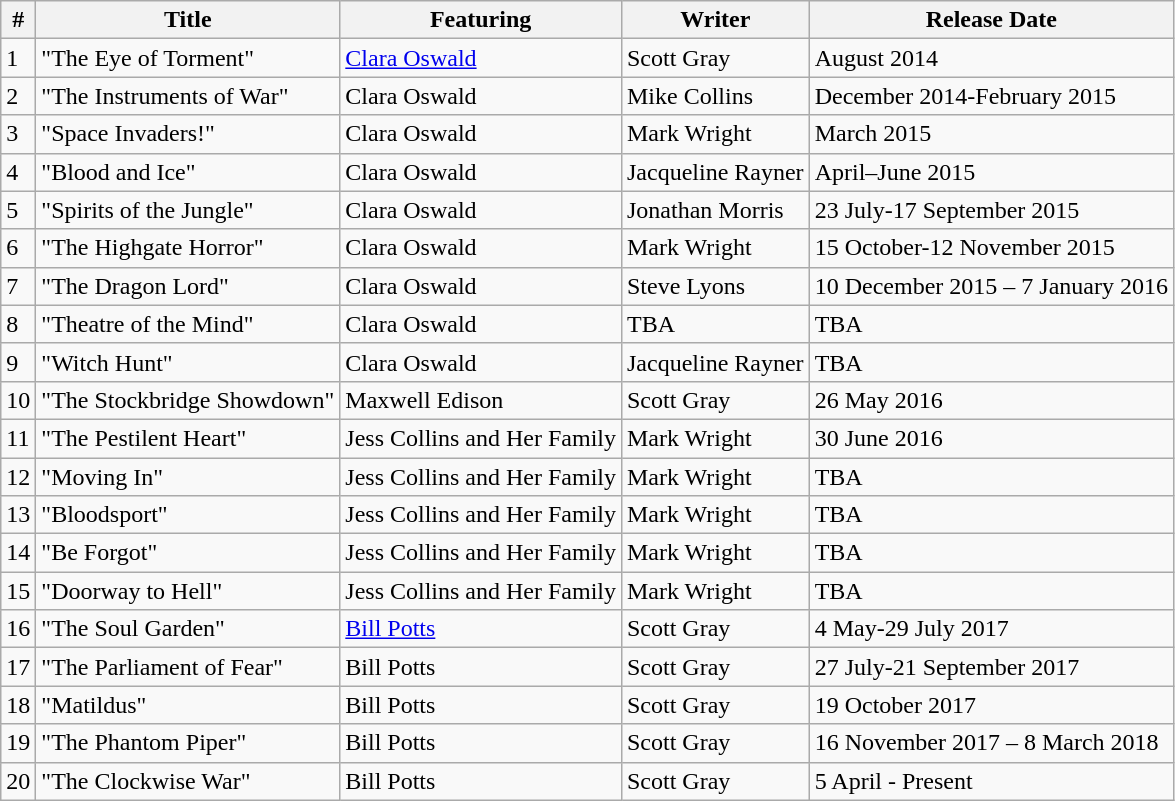<table class="wikitable">
<tr>
<th>#</th>
<th>Title</th>
<th>Featuring</th>
<th>Writer</th>
<th>Release Date</th>
</tr>
<tr>
<td>1</td>
<td>"The Eye of Torment"</td>
<td><a href='#'>Clara Oswald</a></td>
<td>Scott Gray</td>
<td>August 2014</td>
</tr>
<tr>
<td>2</td>
<td>"The Instruments of War"</td>
<td>Clara Oswald</td>
<td>Mike Collins</td>
<td>December 2014-February 2015</td>
</tr>
<tr>
<td>3</td>
<td>"Space Invaders!"</td>
<td>Clara Oswald</td>
<td>Mark Wright</td>
<td>March 2015</td>
</tr>
<tr>
<td>4</td>
<td>"Blood and Ice"</td>
<td>Clara Oswald</td>
<td>Jacqueline Rayner</td>
<td>April–June 2015</td>
</tr>
<tr>
<td>5</td>
<td>"Spirits of the Jungle"</td>
<td>Clara Oswald</td>
<td>Jonathan Morris</td>
<td>23 July-17 September 2015</td>
</tr>
<tr>
<td>6</td>
<td>"The Highgate Horror"</td>
<td>Clara Oswald</td>
<td>Mark Wright</td>
<td>15 October-12 November 2015</td>
</tr>
<tr>
<td>7</td>
<td>"The Dragon Lord"</td>
<td>Clara Oswald</td>
<td>Steve Lyons</td>
<td>10 December 2015 – 7 January 2016</td>
</tr>
<tr>
<td>8</td>
<td>"Theatre of the Mind"</td>
<td>Clara Oswald</td>
<td>TBA</td>
<td>TBA</td>
</tr>
<tr>
<td>9</td>
<td>"Witch Hunt"</td>
<td>Clara Oswald</td>
<td>Jacqueline Rayner</td>
<td>TBA</td>
</tr>
<tr>
<td>10</td>
<td>"The Stockbridge Showdown"</td>
<td>Maxwell Edison</td>
<td>Scott Gray</td>
<td>26 May 2016</td>
</tr>
<tr>
<td>11</td>
<td>"The Pestilent Heart"</td>
<td>Jess Collins and Her Family</td>
<td>Mark Wright</td>
<td>30 June 2016</td>
</tr>
<tr>
<td>12</td>
<td>"Moving In"</td>
<td>Jess Collins and Her Family</td>
<td>Mark Wright</td>
<td>TBA</td>
</tr>
<tr>
<td>13</td>
<td>"Bloodsport"</td>
<td>Jess Collins and Her Family</td>
<td>Mark Wright</td>
<td>TBA</td>
</tr>
<tr>
<td>14</td>
<td>"Be Forgot"</td>
<td>Jess Collins and Her Family</td>
<td>Mark Wright</td>
<td>TBA</td>
</tr>
<tr>
<td>15</td>
<td>"Doorway to Hell"</td>
<td>Jess Collins and Her Family</td>
<td>Mark Wright</td>
<td>TBA</td>
</tr>
<tr>
<td>16</td>
<td>"The Soul Garden"</td>
<td><a href='#'>Bill Potts</a></td>
<td>Scott Gray</td>
<td>4 May-29 July 2017</td>
</tr>
<tr>
<td>17</td>
<td>"The Parliament of Fear"</td>
<td>Bill Potts</td>
<td>Scott Gray</td>
<td>27 July-21 September 2017</td>
</tr>
<tr>
<td>18</td>
<td>"Matildus"</td>
<td>Bill Potts</td>
<td>Scott Gray</td>
<td>19 October 2017</td>
</tr>
<tr>
<td>19</td>
<td>"The Phantom Piper"</td>
<td>Bill Potts</td>
<td>Scott Gray</td>
<td>16 November 2017 – 8 March 2018</td>
</tr>
<tr>
<td>20</td>
<td>"The Clockwise War"</td>
<td>Bill Potts</td>
<td>Scott Gray</td>
<td>5 April - Present</td>
</tr>
</table>
